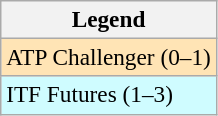<table class=wikitable style=font-size:97%>
<tr>
<th>Legend</th>
</tr>
<tr bgcolor=moccasin>
<td>ATP Challenger (0–1)</td>
</tr>
<tr bgcolor=cffcff>
<td>ITF Futures (1–3)</td>
</tr>
</table>
